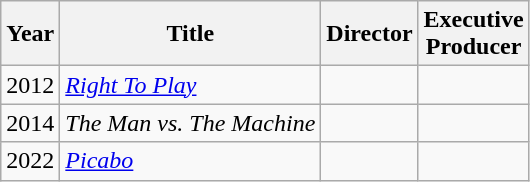<table class="wikitable">
<tr>
<th>Year</th>
<th>Title</th>
<th>Director</th>
<th>Executive<br>Producer</th>
</tr>
<tr>
<td>2012</td>
<td><em><a href='#'>Right To Play</a></em></td>
<td></td>
<td></td>
</tr>
<tr>
<td>2014</td>
<td><em>The Man vs. The Machine</em></td>
<td></td>
<td></td>
</tr>
<tr>
<td>2022</td>
<td><em><a href='#'>Picabo</a></em></td>
<td></td>
<td></td>
</tr>
</table>
